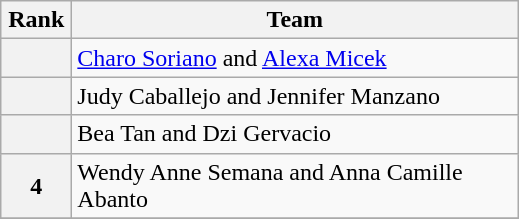<table class="wikitable" style="text-align: center;">
<tr>
<th width=40>Rank</th>
<th width=290>Team</th>
</tr>
<tr>
<th></th>
<td style="text-align:left;"><a href='#'>Charo Soriano</a> and <a href='#'>Alexa Micek</a></td>
</tr>
<tr>
<th></th>
<td style="text-align:left;">Judy Caballejo and Jennifer Manzano</td>
</tr>
<tr>
<th></th>
<td style="text-align:left;">Bea Tan and Dzi Gervacio</td>
</tr>
<tr>
<th>4</th>
<td style="text-align:left;">Wendy Anne Semana and Anna Camille Abanto</td>
</tr>
<tr>
</tr>
</table>
